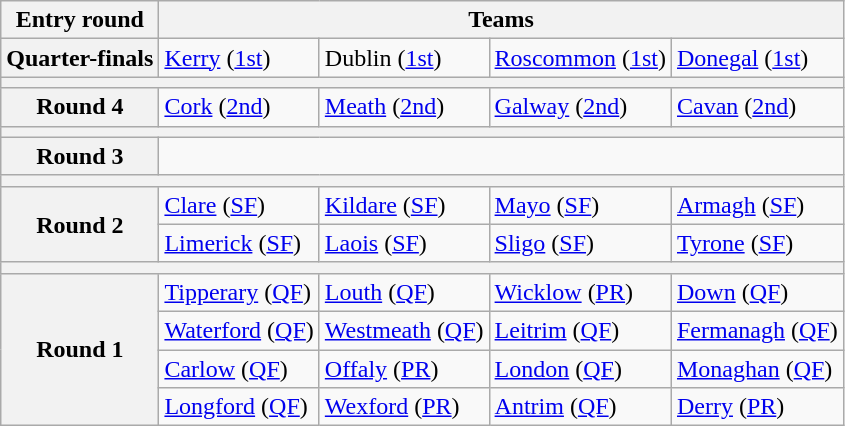<table class="wikitable">
<tr>
<th>Entry round</th>
<th colspan="4">Teams</th>
</tr>
<tr>
<th>Quarter-finals</th>
<td> <a href='#'>Kerry</a> (<a href='#'>1st</a>)</td>
<td> Dublin (<a href='#'>1st</a>)</td>
<td> <a href='#'>Roscommon</a> (<a href='#'>1st</a>)</td>
<td> <a href='#'>Donegal</a> (<a href='#'>1st</a>)</td>
</tr>
<tr>
<th colspan="5"></th>
</tr>
<tr>
<th>Round 4</th>
<td> <a href='#'>Cork</a> (<a href='#'>2nd</a>)</td>
<td> <a href='#'>Meath</a> (<a href='#'>2nd</a>)</td>
<td>  <a href='#'>Galway</a> (<a href='#'>2nd</a>)</td>
<td> <a href='#'>Cavan</a> (<a href='#'>2nd</a>)</td>
</tr>
<tr>
<th colspan="5"></th>
</tr>
<tr>
<th>Round 3</th>
<td colspan="4"></td>
</tr>
<tr>
<th colspan="5"></th>
</tr>
<tr>
<th rowspan="2">Round 2</th>
<td> <a href='#'>Clare</a> (<a href='#'>SF</a>)</td>
<td> <a href='#'>Kildare</a> (<a href='#'>SF</a>)</td>
<td> <a href='#'>Mayo</a> (<a href='#'>SF</a>)</td>
<td> <a href='#'>Armagh</a> (<a href='#'>SF</a>)</td>
</tr>
<tr>
<td> <a href='#'>Limerick</a> (<a href='#'>SF</a>)</td>
<td> <a href='#'>Laois</a> (<a href='#'>SF</a>)</td>
<td> <a href='#'>Sligo</a> (<a href='#'>SF</a>)</td>
<td> <a href='#'>Tyrone</a> (<a href='#'>SF</a>)</td>
</tr>
<tr>
<th colspan="5"></th>
</tr>
<tr>
<th rowspan="4">Round 1</th>
<td> <a href='#'>Tipperary</a> (<a href='#'>QF</a>)</td>
<td> <a href='#'>Louth</a> (<a href='#'>QF</a>)</td>
<td> <a href='#'>Wicklow</a> (<a href='#'>PR</a>)</td>
<td> <a href='#'>Down</a> (<a href='#'>QF</a>)</td>
</tr>
<tr>
<td> <a href='#'>Waterford</a> (<a href='#'>QF</a>)</td>
<td> <a href='#'>Westmeath</a> (<a href='#'>QF</a>)</td>
<td> <a href='#'>Leitrim</a> (<a href='#'>QF</a>)</td>
<td> <a href='#'>Fermanagh</a> (<a href='#'>QF</a>)</td>
</tr>
<tr>
<td> <a href='#'>Carlow</a> (<a href='#'>QF</a>)</td>
<td> <a href='#'>Offaly</a> (<a href='#'>PR</a>)</td>
<td> <a href='#'>London</a> (<a href='#'>QF</a>)</td>
<td> <a href='#'>Monaghan</a> (<a href='#'>QF</a>)</td>
</tr>
<tr>
<td> <a href='#'>Longford</a> (<a href='#'>QF</a>)</td>
<td> <a href='#'>Wexford</a> (<a href='#'>PR</a>)</td>
<td> <a href='#'>Antrim</a> (<a href='#'>QF</a>)</td>
<td> <a href='#'>Derry</a> (<a href='#'>PR</a>)</td>
</tr>
</table>
